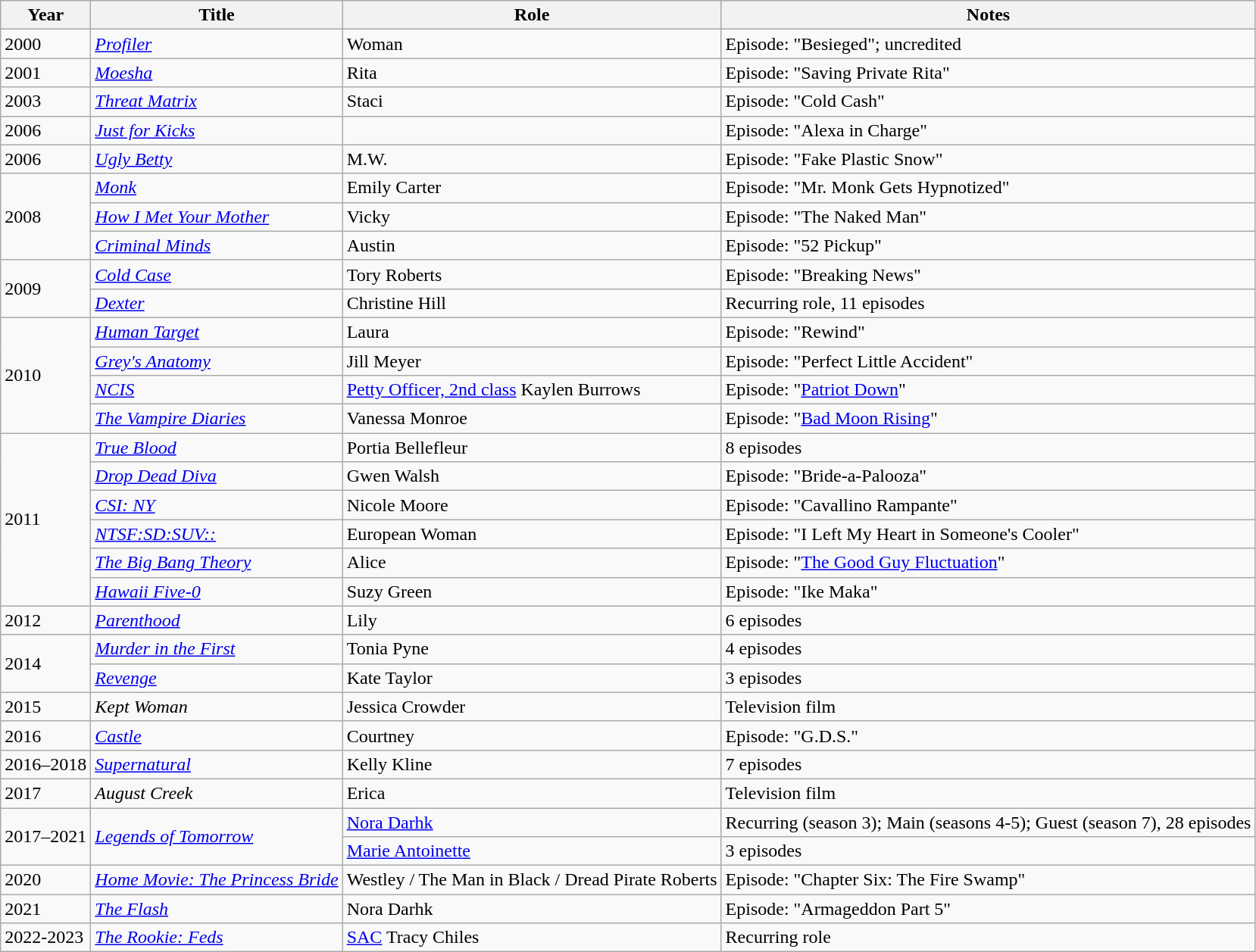<table class="wikitable sortable plainrowheaders">
<tr>
<th scope="col">Year</th>
<th scope="col">Title</th>
<th scope="col">Role</th>
<th scope="col" class="unsortable">Notes</th>
</tr>
<tr>
<td>2000</td>
<td><em><a href='#'>Profiler</a></em></td>
<td>Woman</td>
<td>Episode: "Besieged"; uncredited</td>
</tr>
<tr>
<td>2001</td>
<td><em><a href='#'>Moesha</a></em></td>
<td>Rita</td>
<td>Episode: "Saving Private Rita"</td>
</tr>
<tr>
<td>2003</td>
<td><em><a href='#'>Threat Matrix</a></em></td>
<td>Staci</td>
<td>Episode: "Cold Cash"</td>
</tr>
<tr>
<td>2006</td>
<td><em><a href='#'>Just for Kicks</a></em></td>
<td></td>
<td>Episode: "Alexa in Charge"</td>
</tr>
<tr>
<td>2006</td>
<td><em><a href='#'>Ugly Betty</a></em></td>
<td>M.W.</td>
<td>Episode: "Fake Plastic Snow"</td>
</tr>
<tr>
<td rowspan=3>2008</td>
<td><em><a href='#'>Monk</a></em></td>
<td>Emily Carter</td>
<td>Episode: "Mr. Monk Gets Hypnotized"</td>
</tr>
<tr>
<td><em><a href='#'>How I Met Your Mother</a></em></td>
<td>Vicky</td>
<td>Episode: "The Naked Man"</td>
</tr>
<tr>
<td><em><a href='#'>Criminal Minds</a></em></td>
<td>Austin</td>
<td>Episode: "52 Pickup"</td>
</tr>
<tr>
<td rowspan=2>2009</td>
<td><em><a href='#'>Cold Case</a></em></td>
<td>Tory Roberts</td>
<td>Episode: "Breaking News"</td>
</tr>
<tr>
<td><em><a href='#'>Dexter</a></em></td>
<td>Christine Hill</td>
<td>Recurring role, 11 episodes</td>
</tr>
<tr>
<td rowspan=4>2010</td>
<td><em><a href='#'>Human Target</a></em></td>
<td>Laura</td>
<td>Episode: "Rewind"</td>
</tr>
<tr>
<td><em><a href='#'>Grey's Anatomy</a></em></td>
<td>Jill Meyer</td>
<td>Episode: "Perfect Little Accident"</td>
</tr>
<tr>
<td><em><a href='#'>NCIS</a></em></td>
<td><a href='#'>Petty Officer, 2nd class</a> Kaylen Burrows</td>
<td>Episode: "<a href='#'>Patriot Down</a>"</td>
</tr>
<tr>
<td><em><a href='#'>The Vampire Diaries</a></em></td>
<td>Vanessa Monroe</td>
<td>Episode: "<a href='#'>Bad Moon Rising</a>"</td>
</tr>
<tr>
<td rowspan=6>2011</td>
<td><em><a href='#'>True Blood</a></em></td>
<td>Portia Bellefleur</td>
<td>8 episodes</td>
</tr>
<tr>
<td><em><a href='#'>Drop Dead Diva</a></em></td>
<td>Gwen Walsh</td>
<td>Episode: "Bride-a-Palooza"</td>
</tr>
<tr>
<td><em><a href='#'>CSI: NY</a></em></td>
<td>Nicole Moore</td>
<td>Episode: "Cavallino Rampante"</td>
</tr>
<tr>
<td><em><a href='#'>NTSF:SD:SUV::</a></em></td>
<td>European Woman</td>
<td>Episode: "I Left My Heart in Someone's Cooler"</td>
</tr>
<tr>
<td><em><a href='#'>The Big Bang Theory</a></em></td>
<td>Alice</td>
<td>Episode: "<a href='#'>The Good Guy Fluctuation</a>"</td>
</tr>
<tr>
<td><em><a href='#'>Hawaii Five-0</a></em></td>
<td>Suzy Green</td>
<td>Episode: "Ike Maka"</td>
</tr>
<tr>
<td>2012</td>
<td><em><a href='#'>Parenthood</a></em></td>
<td>Lily</td>
<td>6 episodes</td>
</tr>
<tr>
<td rowspan=2>2014</td>
<td><em><a href='#'>Murder in the First</a></em></td>
<td>Tonia Pyne</td>
<td>4 episodes</td>
</tr>
<tr>
<td><em><a href='#'>Revenge</a></em></td>
<td>Kate Taylor</td>
<td>3 episodes</td>
</tr>
<tr>
<td>2015</td>
<td><em>Kept Woman</em></td>
<td>Jessica Crowder</td>
<td>Television film</td>
</tr>
<tr>
<td>2016</td>
<td><em><a href='#'>Castle</a></em></td>
<td>Courtney</td>
<td>Episode: "G.D.S."</td>
</tr>
<tr>
<td>2016–2018</td>
<td><em><a href='#'>Supernatural</a></em></td>
<td>Kelly Kline</td>
<td>7 episodes</td>
</tr>
<tr>
<td>2017</td>
<td><em>August Creek</em></td>
<td>Erica</td>
<td>Television film</td>
</tr>
<tr>
<td rowspan="2">2017–2021</td>
<td rowspan="2"><em><a href='#'>Legends of Tomorrow</a></em></td>
<td><a href='#'>Nora Darhk</a></td>
<td>Recurring (season 3); Main (seasons 4-5); Guest (season 7), 28 episodes</td>
</tr>
<tr>
<td><a href='#'>Marie Antoinette</a></td>
<td>3 episodes</td>
</tr>
<tr>
<td>2020</td>
<td><em><a href='#'>Home Movie: The Princess Bride</a></em></td>
<td>Westley / The Man in Black / Dread Pirate Roberts</td>
<td>Episode: "Chapter Six: The Fire Swamp"</td>
</tr>
<tr>
<td>2021</td>
<td><em><a href='#'>The Flash</a></em></td>
<td>Nora Darhk</td>
<td>Episode: "Armageddon Part 5"</td>
</tr>
<tr>
<td>2022-2023</td>
<td><em><a href='#'>The Rookie: Feds</a></em></td>
<td><a href='#'>SAC</a> Tracy Chiles</td>
<td>Recurring role</td>
</tr>
</table>
